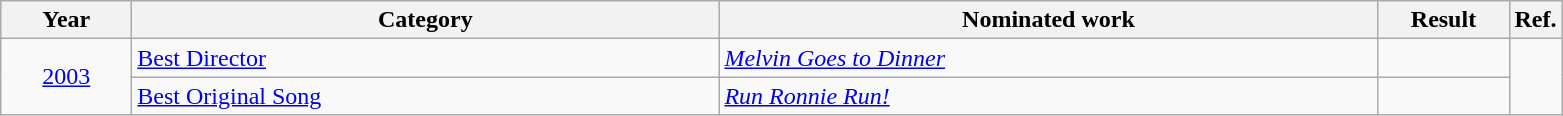<table class=wikitable>
<tr>
<th scope="col" style="width:5em;">Year</th>
<th scope="col" style="width:24em;">Category</th>
<th scope="col" style="width:27em;">Nominated work</th>
<th scope="col" style="width:5em;">Result</th>
<th>Ref.</th>
</tr>
<tr>
<td style="text-align:center;", rowspan="2"><a href='#'>2003</a></td>
<td><a href='#'>Best Director</a></td>
<td><em><a href='#'>Melvin Goes to Dinner</a></em></td>
<td></td>
<td style="text-align:center;" rowspan="2"></td>
</tr>
<tr>
<td><a href='#'>Best Original Song</a></td>
<td><em><a href='#'>Run Ronnie Run!</a></em></td>
<td></td>
</tr>
</table>
